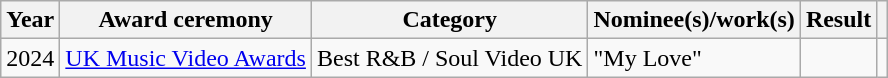<table class="wikitable sortable plainrowheaders">
<tr>
<th scope="col">Year</th>
<th scope="col">Award ceremony</th>
<th scope="col">Category</th>
<th scope="col">Nominee(s)/work(s)</th>
<th scope="col">Result</th>
<th scope="col" class="unsortable"></th>
</tr>
<tr>
<td>2024</td>
<td><a href='#'>UK Music Video Awards</a></td>
<td>Best R&B / Soul Video UK</td>
<td>"My Love"</td>
<td></td>
<td align=center></td>
</tr>
</table>
